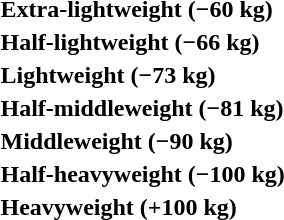<table>
<tr>
<th rowspan=2 style="text-align:left;">Extra-lightweight (−60 kg)</th>
<td rowspan=2></td>
<td rowspan=2></td>
<td></td>
</tr>
<tr>
<td></td>
</tr>
<tr>
<th rowspan=2 style="text-align:left;">Half-lightweight (−66 kg)</th>
<td rowspan=2></td>
<td rowspan=2></td>
<td></td>
</tr>
<tr>
<td></td>
</tr>
<tr>
<th rowspan=2 style="text-align:left;">Lightweight (−73 kg)</th>
<td rowspan=2></td>
<td rowspan=2></td>
<td></td>
</tr>
<tr>
<td></td>
</tr>
<tr>
<th rowspan=2 style="text-align:left;">Half-middleweight (−81 kg)</th>
<td rowspan=2></td>
<td rowspan=2></td>
<td></td>
</tr>
<tr>
<td></td>
</tr>
<tr>
<th rowspan=2 style="text-align:left;">Middleweight (−90 kg)</th>
<td rowspan=2></td>
<td rowspan=2></td>
<td></td>
</tr>
<tr>
<td></td>
</tr>
<tr>
<th rowspan=2 style="text-align:left;">Half-heavyweight (−100 kg)</th>
<td rowspan=2></td>
<td rowspan=2></td>
<td></td>
</tr>
<tr>
<td></td>
</tr>
<tr>
<th rowspan=2 style="text-align:left;">Heavyweight (+100 kg)</th>
<td rowspan=2></td>
<td rowspan=2></td>
<td></td>
</tr>
<tr>
<td></td>
</tr>
</table>
